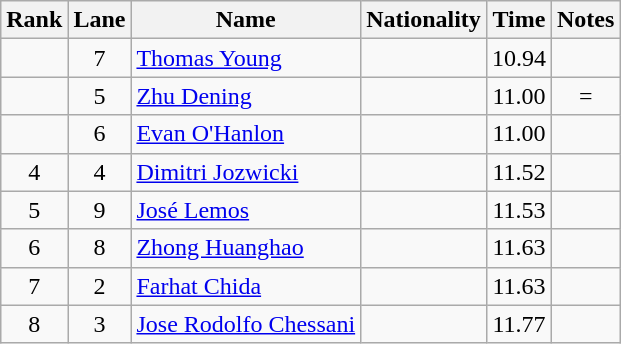<table class="wikitable sortable" style="text-align:center">
<tr>
<th>Rank</th>
<th>Lane</th>
<th>Name</th>
<th>Nationality</th>
<th>Time</th>
<th>Notes</th>
</tr>
<tr>
<td></td>
<td>7</td>
<td align="left"><a href='#'>Thomas Young</a></td>
<td align="left"></td>
<td>10.94</td>
<td></td>
</tr>
<tr>
<td></td>
<td>5</td>
<td align="left"><a href='#'>Zhu Dening</a></td>
<td align="left"></td>
<td>11.00</td>
<td>=</td>
</tr>
<tr>
<td></td>
<td>6</td>
<td align="left"><a href='#'>Evan O'Hanlon</a></td>
<td align="left"></td>
<td>11.00</td>
<td></td>
</tr>
<tr>
<td>4</td>
<td>4</td>
<td align="left"><a href='#'>Dimitri Jozwicki</a></td>
<td align="left"></td>
<td>11.52</td>
<td></td>
</tr>
<tr>
<td>5</td>
<td>9</td>
<td align="left"><a href='#'>José Lemos</a></td>
<td align="left"></td>
<td>11.53</td>
<td></td>
</tr>
<tr>
<td>6</td>
<td>8</td>
<td align="left"><a href='#'>Zhong Huanghao</a></td>
<td align="left"></td>
<td>11.63</td>
<td></td>
</tr>
<tr>
<td>7</td>
<td>2</td>
<td align="left"><a href='#'>Farhat Chida</a></td>
<td align="left"></td>
<td>11.63</td>
<td></td>
</tr>
<tr>
<td>8</td>
<td>3</td>
<td align="left"><a href='#'>Jose Rodolfo Chessani</a></td>
<td align="left"></td>
<td>11.77</td>
<td></td>
</tr>
</table>
